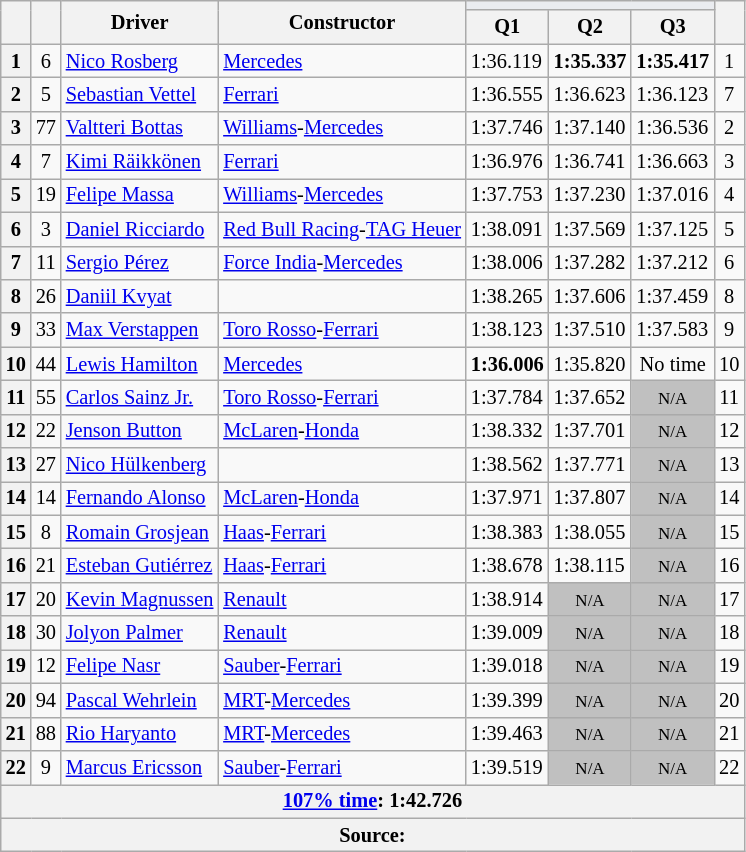<table class="wikitable sortable" style="font-size: 85%;">
<tr>
<th rowspan="2"></th>
<th rowspan="2"></th>
<th rowspan="2">Driver</th>
<th rowspan="2">Constructor</th>
<th colspan="3" style="background:#eaecf0; text-align:center;"></th>
<th rowspan="2"></th>
</tr>
<tr>
<th scope="col">Q1</th>
<th scope="col">Q2</th>
<th scope="col">Q3</th>
</tr>
<tr>
<th scope="row">1</th>
<td align="center">6</td>
<td data-sort-value="ros"> <a href='#'>Nico Rosberg</a></td>
<td><a href='#'>Mercedes</a></td>
<td>1:36.119</td>
<td><strong>1:35.337</strong></td>
<td><strong>1:35.417</strong></td>
<td align="center">1</td>
</tr>
<tr>
<th scope="row">2</th>
<td align="center">5</td>
<td data-sort-value="vet"> <a href='#'>Sebastian Vettel</a></td>
<td><a href='#'>Ferrari</a></td>
<td>1:36.555</td>
<td>1:36.623</td>
<td>1:36.123</td>
<td align="center">7</td>
</tr>
<tr>
<th scope="row">3</th>
<td align="center">77</td>
<td data-sort-value="bot"> <a href='#'>Valtteri Bottas</a></td>
<td><a href='#'>Williams</a>-<a href='#'>Mercedes</a></td>
<td>1:37.746</td>
<td>1:37.140</td>
<td>1:36.536</td>
<td align="center">2</td>
</tr>
<tr>
<th scope="row">4</th>
<td align="center">7</td>
<td data-sort-value="rai"> <a href='#'>Kimi Räikkönen</a></td>
<td><a href='#'>Ferrari</a></td>
<td>1:36.976</td>
<td>1:36.741</td>
<td>1:36.663</td>
<td align="center">3</td>
</tr>
<tr>
<th scope="row">5</th>
<td align="center">19</td>
<td data-sort-value="mas"> <a href='#'>Felipe Massa</a></td>
<td><a href='#'>Williams</a>-<a href='#'>Mercedes</a></td>
<td>1:37.753</td>
<td>1:37.230</td>
<td>1:37.016</td>
<td align="center">4</td>
</tr>
<tr>
<th scope="row">6</th>
<td align="center">3</td>
<td data-sort-value="ric"> <a href='#'>Daniel Ricciardo</a></td>
<td><a href='#'>Red Bull Racing</a>-<a href='#'>TAG Heuer</a></td>
<td>1:38.091</td>
<td>1:37.569</td>
<td>1:37.125</td>
<td align="center">5</td>
</tr>
<tr>
<th scope="row">7</th>
<td align="center">11</td>
<td data-sort-value="per"> <a href='#'>Sergio Pérez</a></td>
<td><a href='#'>Force India</a>-<a href='#'>Mercedes</a></td>
<td>1:38.006</td>
<td>1:37.282</td>
<td>1:37.212</td>
<td align="center">6</td>
</tr>
<tr>
<th scope="row">8</th>
<td align="center">26</td>
<td data-sort-value="kvy"> <a href='#'>Daniil Kvyat</a></td>
<td></td>
<td>1:38.265</td>
<td>1:37.606</td>
<td>1:37.459</td>
<td align="center">8</td>
</tr>
<tr>
<th scope="row">9</th>
<td align="center">33</td>
<td data-sort-value="ver"> <a href='#'>Max Verstappen</a></td>
<td><a href='#'>Toro Rosso</a>-<a href='#'>Ferrari</a></td>
<td>1:38.123</td>
<td>1:37.510</td>
<td>1:37.583</td>
<td align="center">9</td>
</tr>
<tr>
<th scope="row">10</th>
<td align="center">44</td>
<td data-sort-value="ham"> <a href='#'>Lewis Hamilton</a></td>
<td><a href='#'>Mercedes</a></td>
<td><strong>1:36.006</strong></td>
<td>1:35.820</td>
<td align="center" data-sort-value="10">No time</td>
<td align="center">10</td>
</tr>
<tr>
<th scope="row">11</th>
<td align="center">55</td>
<td data-sort-value="sai"> <a href='#'>Carlos Sainz Jr.</a></td>
<td><a href='#'>Toro Rosso</a>-<a href='#'>Ferrari</a></td>
<td>1:37.784</td>
<td>1:37.652</td>
<td style="background: silver" align="center" data-sort-value="11"><small>N/A</small></td>
<td align="center">11</td>
</tr>
<tr>
<th scope="row">12</th>
<td align="center">22</td>
<td data-sort-value="but"> <a href='#'>Jenson Button</a></td>
<td><a href='#'>McLaren</a>-<a href='#'>Honda</a></td>
<td>1:38.332</td>
<td>1:37.701</td>
<td style="background: silver" align="center" data-sort-value="12"><small>N/A</small></td>
<td align="center">12</td>
</tr>
<tr>
<th scope="row">13</th>
<td align="center">27</td>
<td data-sort-value="hul"> <a href='#'>Nico Hülkenberg</a></td>
<td></td>
<td>1:38.562</td>
<td>1:37.771</td>
<td style="background: silver" align="center" data-sort-value="13"><small>N/A</small></td>
<td align="center">13</td>
</tr>
<tr>
<th scope="row">14</th>
<td align="center">14</td>
<td data-sort-value="alo"> <a href='#'>Fernando Alonso</a></td>
<td><a href='#'>McLaren</a>-<a href='#'>Honda</a></td>
<td>1:37.971</td>
<td>1:37.807</td>
<td style="background: silver" align="center" data-sort-value="14"><small>N/A</small></td>
<td align="center">14</td>
</tr>
<tr>
<th scope="row">15</th>
<td align="center">8</td>
<td data-sort-value="gro"> <a href='#'>Romain Grosjean</a></td>
<td><a href='#'>Haas</a>-<a href='#'>Ferrari</a></td>
<td>1:38.383</td>
<td>1:38.055</td>
<td style="background: silver" align="center" data-sort-value="15"><small>N/A</small></td>
<td align="center">15</td>
</tr>
<tr>
<th scope="row">16</th>
<td align="center">21</td>
<td data-sort-value="gut"> <a href='#'>Esteban Gutiérrez</a></td>
<td><a href='#'>Haas</a>-<a href='#'>Ferrari</a></td>
<td>1:38.678</td>
<td>1:38.115</td>
<td style="background: silver" align="center" data-sort-value="16"><small>N/A</small></td>
<td align="center">16</td>
</tr>
<tr>
<th scope="row">17</th>
<td align="center">20</td>
<td data-sort-value="mag"> <a href='#'>Kevin Magnussen</a></td>
<td><a href='#'>Renault</a></td>
<td>1:38.914</td>
<td style="background: silver" align="center" data-sort-value="17"><small>N/A</small></td>
<td style="background: silver" align="center" data-sort-value="17"><small>N/A</small></td>
<td align="center">17</td>
</tr>
<tr>
<th scope="row">18</th>
<td align="center">30</td>
<td data-sort-value="pal"> <a href='#'>Jolyon Palmer</a></td>
<td><a href='#'>Renault</a></td>
<td>1:39.009</td>
<td style="background: silver" align="center" data-sort-value="18"><small>N/A</small></td>
<td style="background: silver" align="center" data-sort-value="18"><small>N/A</small></td>
<td align="center">18</td>
</tr>
<tr>
<th scope="row">19</th>
<td align="center">12</td>
<td data-sort-value="nas"> <a href='#'>Felipe Nasr</a></td>
<td><a href='#'>Sauber</a>-<a href='#'>Ferrari</a></td>
<td>1:39.018</td>
<td style="background: silver" align="center" data-sort-value="19"><small>N/A</small></td>
<td style="background: silver" align="center" data-sort-value="19"><small>N/A</small></td>
<td align="center">19</td>
</tr>
<tr>
<th scope="row">20</th>
<td align="center">94</td>
<td data-sort-value="weh"> <a href='#'>Pascal Wehrlein</a></td>
<td><a href='#'>MRT</a>-<a href='#'>Mercedes</a></td>
<td>1:39.399</td>
<td style="background: silver" align="center" data-sort-value="20"><small>N/A</small></td>
<td style="background: silver" align="center" data-sort-value="20"><small>N/A</small></td>
<td align="center">20</td>
</tr>
<tr>
<th scope="row">21</th>
<td align="center">88</td>
<td data-sort-value="har"> <a href='#'>Rio Haryanto</a></td>
<td><a href='#'>MRT</a>-<a href='#'>Mercedes</a></td>
<td>1:39.463</td>
<td style="background: silver" align="center" data-sort-value="21"><small>N/A</small></td>
<td style="background: silver" align="center" data-sort-value="21"><small>N/A</small></td>
<td align="center">21</td>
</tr>
<tr>
<th scope="row">22</th>
<td align="center">9</td>
<td data-sort-value="eri"> <a href='#'>Marcus Ericsson</a></td>
<td><a href='#'>Sauber</a>-<a href='#'>Ferrari</a></td>
<td>1:39.519</td>
<td style="background: silver" align="center" data-sort-value="22"><small>N/A</small></td>
<td style="background: silver" align="center" data-sort-value="22"><small>N/A</small></td>
<td align="center">22</td>
</tr>
<tr>
<th colspan=8><a href='#'>107% time</a>: 1:42.726</th>
</tr>
<tr>
<th colspan=8>Source:</th>
</tr>
</table>
